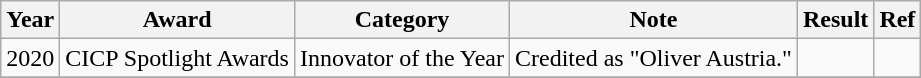<table class="wikitable sortable">
<tr>
<th>Year</th>
<th>Award</th>
<th>Category</th>
<th>Note</th>
<th>Result</th>
<th>Ref</th>
</tr>
<tr>
<td>2020</td>
<td>CICP Spotlight Awards</td>
<td>Innovator of the Year</td>
<td>Credited as "Oliver Austria."</td>
<td></td>
<td></td>
</tr>
<tr>
</tr>
</table>
